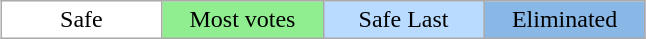<table class="wikitable" style="margin:1em auto; text-align:center;">
<tr>
<td style="background:white; width:100px;">Safe</td>
<td style="background:lightgreen; width:100px;">Most votes</td>
<td style="background:#b8dbff; width:100px;">Safe Last</td>
<td style="background:#8ab8e6; width:100px;">Eliminated</td>
</tr>
</table>
